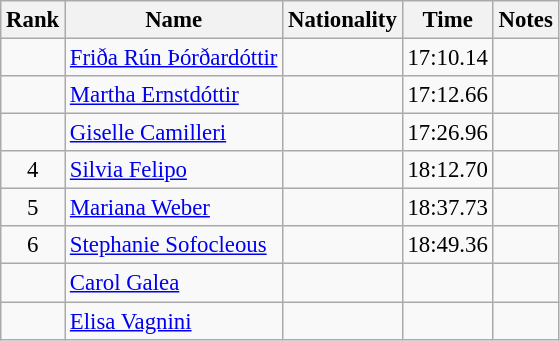<table class="wikitable sortable" style="text-align:center; font-size:95%">
<tr>
<th>Rank</th>
<th>Name</th>
<th>Nationality</th>
<th>Time</th>
<th>Notes</th>
</tr>
<tr>
<td></td>
<td align=left><a href='#'>Friða Rún Þórðardóttir</a></td>
<td align=left></td>
<td>17:10.14</td>
<td></td>
</tr>
<tr>
<td></td>
<td align=left><a href='#'>Martha Ernstdóttir</a></td>
<td align=left></td>
<td>17:12.66</td>
<td></td>
</tr>
<tr>
<td></td>
<td align=left><a href='#'>Giselle Camilleri</a></td>
<td align=left></td>
<td>17:26.96</td>
<td></td>
</tr>
<tr>
<td>4</td>
<td align=left><a href='#'>Silvia Felipo</a></td>
<td align=left></td>
<td>18:12.70</td>
<td></td>
</tr>
<tr>
<td>5</td>
<td align=left><a href='#'>Mariana Weber</a></td>
<td align=left></td>
<td>18:37.73</td>
<td></td>
</tr>
<tr>
<td>6</td>
<td align=left><a href='#'>Stephanie Sofocleous</a></td>
<td align=left></td>
<td>18:49.36</td>
<td></td>
</tr>
<tr>
<td></td>
<td align=left><a href='#'>Carol Galea</a></td>
<td align=left></td>
<td></td>
<td></td>
</tr>
<tr>
<td></td>
<td align=left><a href='#'>Elisa Vagnini</a></td>
<td align=left></td>
<td></td>
<td></td>
</tr>
</table>
